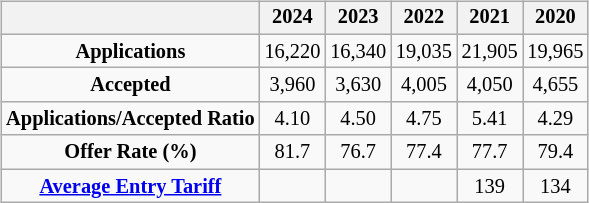<table class="floatright">
<tr>
<td><br><table class="wikitable" style="font-size:85%; text-align:center; margin-bottom: 5px">
<tr>
<th></th>
<th>2024</th>
<th>2023</th>
<th>2022</th>
<th>2021</th>
<th>2020</th>
</tr>
<tr>
<td><strong>Applications</strong></td>
<td>16,220</td>
<td>16,340</td>
<td>19,035</td>
<td>21,905</td>
<td>19,965</td>
</tr>
<tr>
<td><strong>Accepted</strong></td>
<td>3,960</td>
<td>3,630</td>
<td>4,005</td>
<td>4,050</td>
<td>4,655</td>
</tr>
<tr>
<td><strong>Applications/Accepted Ratio</strong></td>
<td>4.10</td>
<td>4.50</td>
<td>4.75</td>
<td>5.41</td>
<td>4.29</td>
</tr>
<tr>
<td><strong>Offer Rate (%)</strong></td>
<td>81.7</td>
<td>76.7</td>
<td>77.4</td>
<td>77.7</td>
<td>79.4</td>
</tr>
<tr>
<td><strong><a href='#'>Average Entry Tariff</a></strong></td>
<td></td>
<td></td>
<td></td>
<td>139</td>
<td>134</td>
</tr>
</table>
<table style="font-size:80%;float:left">
<tr>
<td></td>
</tr>
</table>
</td>
</tr>
</table>
